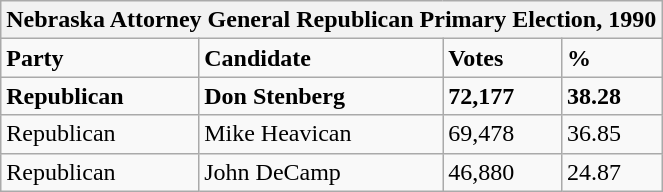<table class="wikitable">
<tr>
<th colspan="4">Nebraska Attorney General Republican Primary Election, 1990</th>
</tr>
<tr>
<td><strong>Party</strong></td>
<td><strong>Candidate</strong></td>
<td><strong>Votes</strong></td>
<td><strong>%</strong></td>
</tr>
<tr>
<td><strong>Republican</strong></td>
<td><strong>Don Stenberg</strong></td>
<td><strong>72,177</strong></td>
<td><strong>38.28</strong></td>
</tr>
<tr>
<td>Republican</td>
<td>Mike Heavican</td>
<td>69,478</td>
<td>36.85</td>
</tr>
<tr>
<td>Republican</td>
<td>John DeCamp</td>
<td>46,880</td>
<td>24.87</td>
</tr>
</table>
